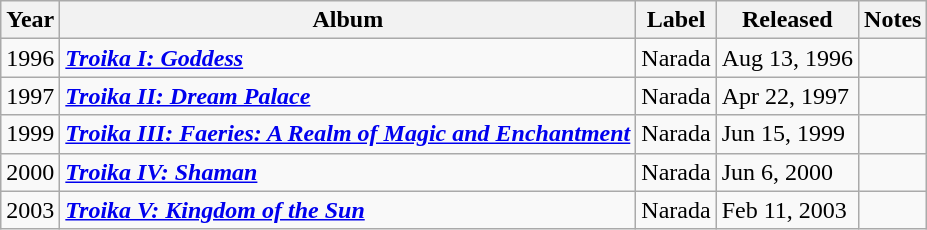<table class="wikitable">
<tr>
<th>Year</th>
<th>Album</th>
<th>Label</th>
<th>Released</th>
<th>Notes</th>
</tr>
<tr>
<td>1996</td>
<td><strong><em><a href='#'>Troika I: Goddess</a></em></strong></td>
<td>Narada</td>
<td>Aug 13, 1996</td>
<td></td>
</tr>
<tr>
<td>1997</td>
<td><strong><em><a href='#'>Troika II: Dream Palace</a></em></strong></td>
<td>Narada</td>
<td>Apr 22, 1997</td>
<td></td>
</tr>
<tr>
<td>1999</td>
<td><strong><em><a href='#'>Troika III: Faeries: A Realm of Magic and Enchantment</a></em></strong></td>
<td>Narada</td>
<td>Jun 15, 1999</td>
<td></td>
</tr>
<tr>
<td>2000</td>
<td><strong><em><a href='#'>Troika IV: Shaman</a></em></strong></td>
<td>Narada</td>
<td>Jun 6, 2000</td>
<td></td>
</tr>
<tr>
<td>2003</td>
<td><strong><em><a href='#'>Troika V: Kingdom of the Sun</a></em></strong></td>
<td>Narada</td>
<td>Feb 11, 2003</td>
<td></td>
</tr>
</table>
